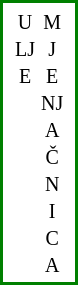<table align="right" style="float: right; text-align: center; border: 2px solid green; padding: 0 0.3em 0 0.3em; margin: 1em;">
<tr>
<td valign="top"><small>U<br>LJ<br>E</small></td>
<td valign="top"><small>M<br>J<br>E<br>NJ<br>A<br>Č<br>N<br>I<br>C<br>A</small></td>
</tr>
</table>
